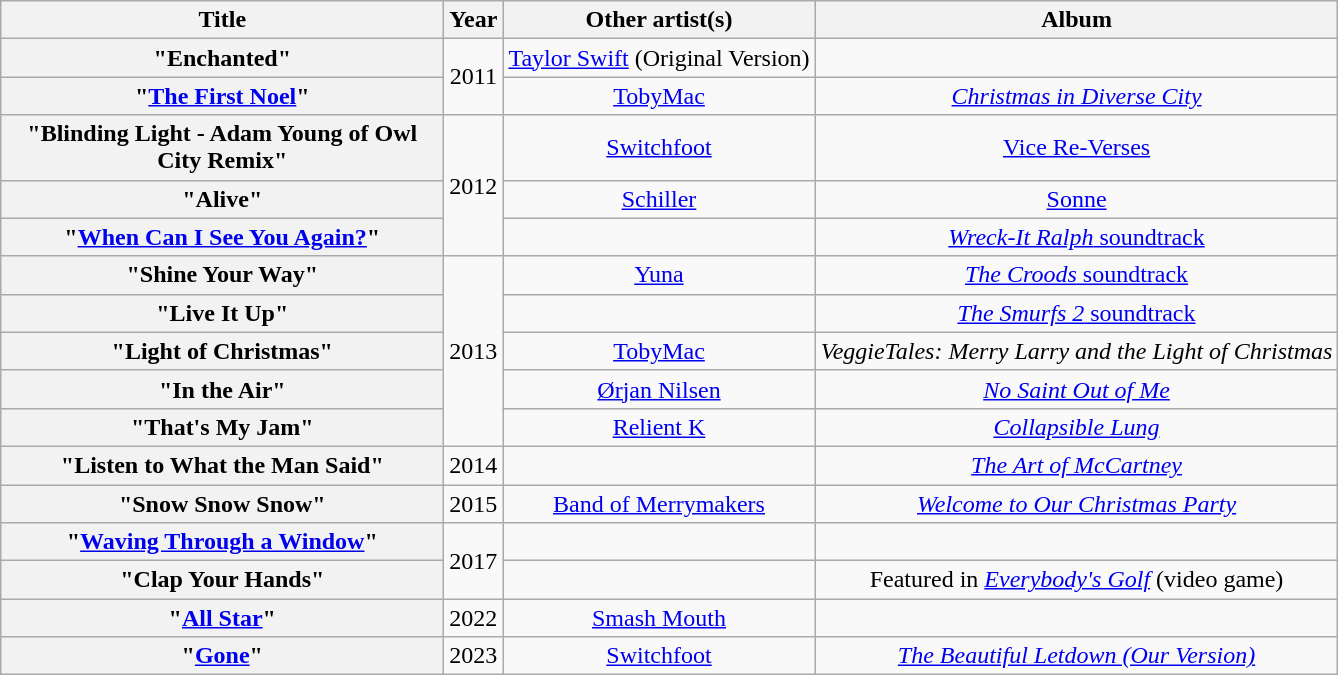<table class="wikitable plainrowheaders" style="text-align:center;">
<tr>
<th scope="col" style="width:18em;">Title</th>
<th scope="col">Year</th>
<th scope="col">Other artist(s)</th>
<th scope="col">Album</th>
</tr>
<tr>
<th scope="row">"Enchanted"</th>
<td rowspan="2">2011</td>
<td><a href='#'>Taylor Swift</a> (Original Version)</td>
<td></td>
</tr>
<tr>
<th scope="row">"<a href='#'>The First Noel</a>"</th>
<td><a href='#'>TobyMac</a></td>
<td><em><a href='#'>Christmas in Diverse City</a></em></td>
</tr>
<tr>
<th scope="row">"Blinding Light - Adam Young of Owl City Remix"</th>
<td rowspan="3">2012</td>
<td><a href='#'>Switchfoot</a></td>
<td><a href='#'>Vice Re-Verses</a></td>
</tr>
<tr>
<th scope="row">"Alive"</th>
<td><a href='#'>Schiller</a></td>
<td><a href='#'>Sonne</a></td>
</tr>
<tr>
<th scope="row">"<a href='#'>When Can I See You Again?</a>"</th>
<td></td>
<td><a href='#'><em>Wreck-It Ralph</em> soundtrack</a></td>
</tr>
<tr>
<th scope="row">"Shine Your Way"</th>
<td rowspan="5">2013</td>
<td><a href='#'>Yuna</a></td>
<td><a href='#'><em>The Croods</em> soundtrack</a></td>
</tr>
<tr>
<th scope="row">"Live It Up"</th>
<td></td>
<td><a href='#'><em>The Smurfs 2</em> soundtrack</a></td>
</tr>
<tr>
<th scope="row">"Light of Christmas"</th>
<td><a href='#'>TobyMac</a></td>
<td><em>VeggieTales: Merry Larry and the Light of Christmas</em></td>
</tr>
<tr>
<th scope="row">"In the Air"</th>
<td><a href='#'>Ørjan Nilsen</a></td>
<td><em><a href='#'>No Saint Out of Me</a></em></td>
</tr>
<tr>
<th scope="row">"That's My Jam"</th>
<td><a href='#'>Relient K</a></td>
<td><em><a href='#'>Collapsible Lung</a></em></td>
</tr>
<tr>
<th scope="row">"Listen to What the Man Said"</th>
<td>2014</td>
<td></td>
<td><em><a href='#'>The Art of McCartney</a></em></td>
</tr>
<tr>
<th scope="row">"Snow Snow Snow"</th>
<td>2015</td>
<td><a href='#'>Band of Merrymakers</a></td>
<td><em><a href='#'>Welcome to Our Christmas Party</a></em></td>
</tr>
<tr>
<th scope="row">"<a href='#'>Waving Through a Window</a>"</th>
<td rowspan="2">2017</td>
<td></td>
<td></td>
</tr>
<tr>
<th scope="row">"Clap Your Hands"</th>
<td></td>
<td>Featured in <em><a href='#'>Everybody's Golf</a></em>  (video game)</td>
</tr>
<tr>
<th scope="row">"<a href='#'>All Star</a>" </th>
<td>2022</td>
<td><a href='#'>Smash Mouth</a></td>
<td></td>
</tr>
<tr>
<th scope="row">"<a href='#'>Gone</a>"</th>
<td>2023</td>
<td><a href='#'>Switchfoot</a></td>
<td><em><a href='#'>The Beautiful Letdown (Our Version)</a></em></td>
</tr>
</table>
